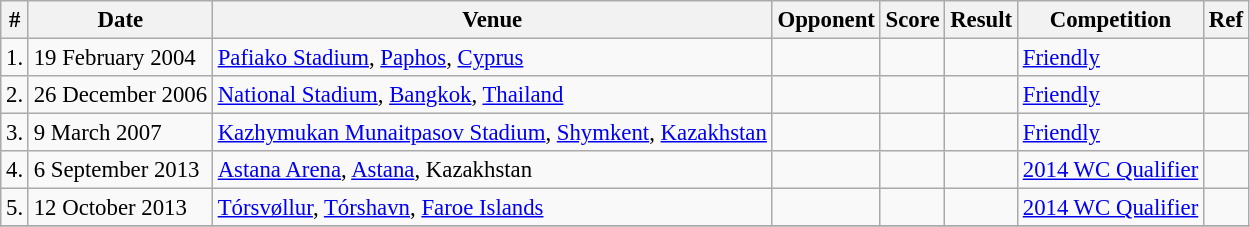<table class="wikitable" style="font-size:95%;">
<tr>
<th>#</th>
<th>Date</th>
<th>Venue</th>
<th>Opponent</th>
<th>Score</th>
<th>Result</th>
<th>Competition</th>
<th>Ref</th>
</tr>
<tr>
<td>1.</td>
<td>19 February 2004</td>
<td><a href='#'>Pafiako Stadium</a>, <a href='#'>Paphos</a>, <a href='#'>Cyprus</a></td>
<td></td>
<td></td>
<td></td>
<td><a href='#'>Friendly</a></td>
<td></td>
</tr>
<tr>
<td>2.</td>
<td>26 December 2006</td>
<td><a href='#'>National Stadium</a>, <a href='#'>Bangkok</a>, <a href='#'>Thailand</a></td>
<td></td>
<td></td>
<td></td>
<td><a href='#'>Friendly</a></td>
<td></td>
</tr>
<tr>
<td>3.</td>
<td>9 March 2007</td>
<td><a href='#'>Kazhymukan Munaitpasov Stadium</a>, <a href='#'>Shymkent</a>, <a href='#'>Kazakhstan</a></td>
<td></td>
<td></td>
<td></td>
<td><a href='#'>Friendly</a></td>
<td></td>
</tr>
<tr>
<td>4.</td>
<td>6 September 2013</td>
<td><a href='#'>Astana Arena</a>, <a href='#'>Astana</a>, Kazakhstan</td>
<td></td>
<td></td>
<td></td>
<td><a href='#'>2014 WC Qualifier</a></td>
<td></td>
</tr>
<tr>
<td>5.</td>
<td>12 October 2013</td>
<td><a href='#'>Tórsvøllur</a>, <a href='#'>Tórshavn</a>, <a href='#'>Faroe Islands</a></td>
<td></td>
<td></td>
<td></td>
<td><a href='#'>2014 WC Qualifier</a></td>
<td></td>
</tr>
<tr>
</tr>
</table>
